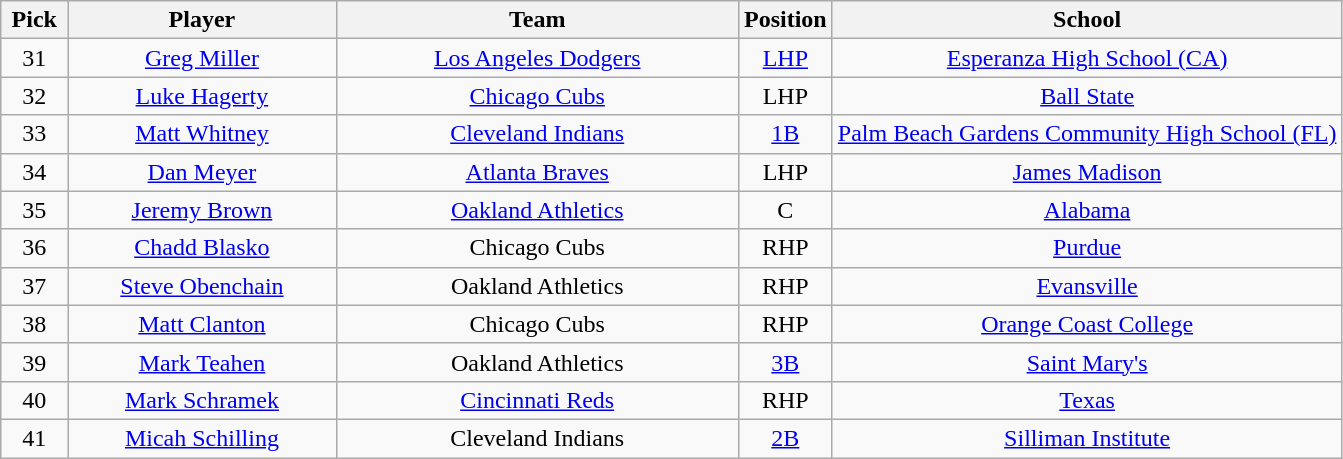<table class="wikitable" style="text-align:center">
<tr>
<th style="width:5%;">Pick</th>
<th style="width:20%;">Player</th>
<th style="width:30%;">Team</th>
<th style="width:7%;">Position</th>
<th style="width:38%;">School</th>
</tr>
<tr>
<td>31</td>
<td><a href='#'>Greg Miller</a></td>
<td><a href='#'>Los Angeles Dodgers</a></td>
<td><a href='#'>LHP</a></td>
<td><a href='#'>Esperanza High School (CA)</a></td>
</tr>
<tr>
<td>32</td>
<td><a href='#'>Luke Hagerty</a></td>
<td><a href='#'>Chicago Cubs</a></td>
<td>LHP</td>
<td><a href='#'>Ball State</a></td>
</tr>
<tr>
<td>33</td>
<td><a href='#'>Matt Whitney</a></td>
<td><a href='#'>Cleveland Indians</a></td>
<td><a href='#'>1B</a></td>
<td><a href='#'>Palm Beach Gardens Community High School (FL)</a></td>
</tr>
<tr>
<td>34</td>
<td><a href='#'>Dan Meyer</a></td>
<td><a href='#'>Atlanta Braves</a></td>
<td>LHP</td>
<td><a href='#'>James Madison</a></td>
</tr>
<tr>
<td>35</td>
<td><a href='#'>Jeremy Brown</a></td>
<td><a href='#'>Oakland Athletics</a></td>
<td>C</td>
<td><a href='#'>Alabama</a></td>
</tr>
<tr>
<td>36</td>
<td><a href='#'>Chadd Blasko</a></td>
<td>Chicago Cubs</td>
<td>RHP</td>
<td><a href='#'>Purdue</a></td>
</tr>
<tr>
<td>37</td>
<td><a href='#'>Steve Obenchain</a></td>
<td>Oakland Athletics</td>
<td>RHP</td>
<td><a href='#'>Evansville</a></td>
</tr>
<tr>
<td>38</td>
<td><a href='#'>Matt Clanton</a></td>
<td>Chicago Cubs</td>
<td>RHP</td>
<td><a href='#'>Orange Coast College</a></td>
</tr>
<tr>
<td>39</td>
<td><a href='#'>Mark Teahen</a></td>
<td>Oakland Athletics</td>
<td><a href='#'>3B</a></td>
<td><a href='#'>Saint Mary's</a></td>
</tr>
<tr>
<td>40</td>
<td><a href='#'>Mark Schramek</a></td>
<td><a href='#'>Cincinnati Reds</a></td>
<td>RHP</td>
<td><a href='#'>Texas</a></td>
</tr>
<tr>
<td>41</td>
<td><a href='#'>Micah Schilling</a></td>
<td>Cleveland Indians</td>
<td><a href='#'>2B</a></td>
<td><a href='#'>Silliman Institute</a></td>
</tr>
</table>
